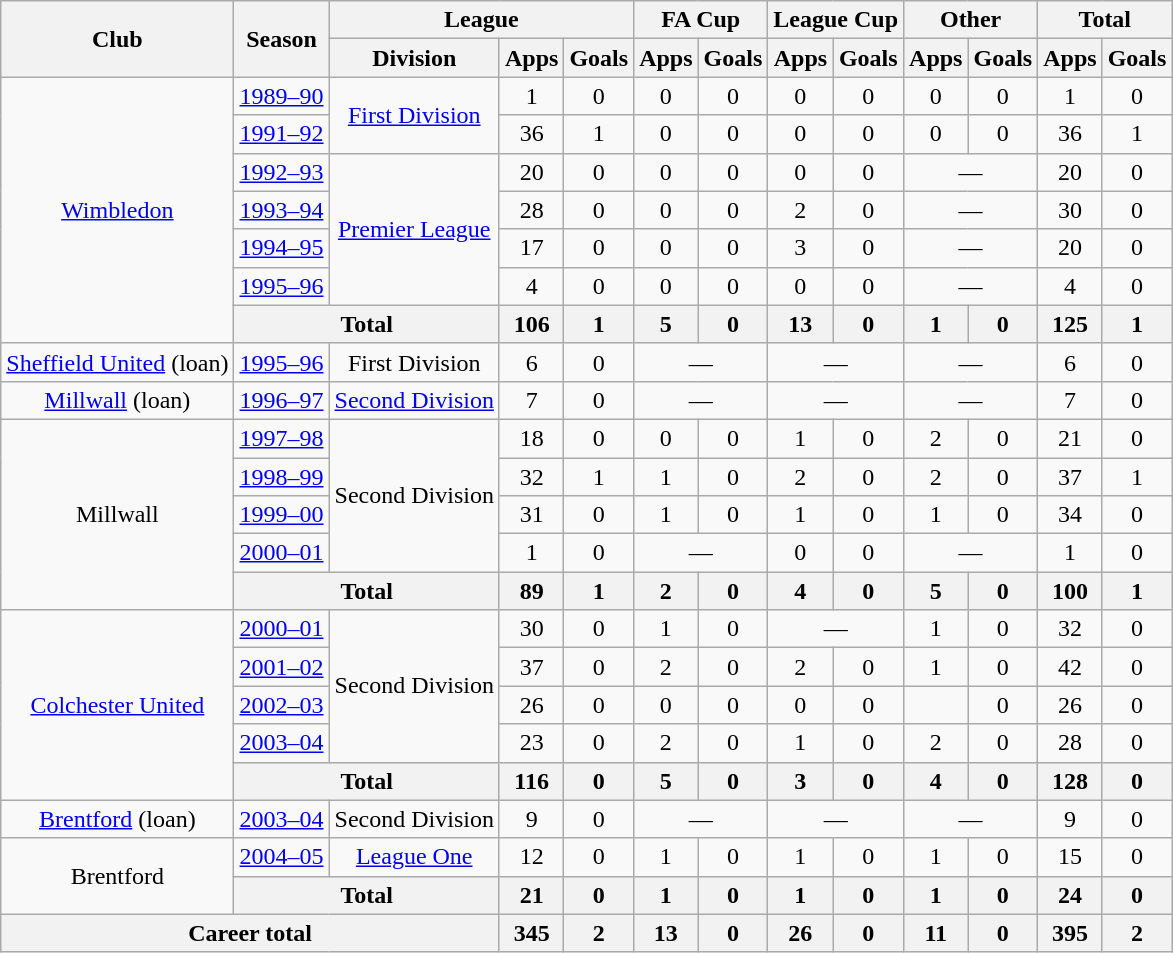<table class="wikitable" style="text-align: center;">
<tr>
<th rowspan="2">Club</th>
<th rowspan="2">Season</th>
<th colspan="3">League</th>
<th colspan="2">FA Cup</th>
<th colspan="2">League Cup</th>
<th colspan="2">Other</th>
<th colspan="2">Total</th>
</tr>
<tr>
<th>Division</th>
<th>Apps</th>
<th>Goals</th>
<th>Apps</th>
<th>Goals</th>
<th>Apps</th>
<th>Goals</th>
<th>Apps</th>
<th>Goals</th>
<th>Apps</th>
<th>Goals</th>
</tr>
<tr>
<td rowspan="7"><a href='#'>Wimbledon</a></td>
<td><a href='#'>1989–90</a></td>
<td rowspan="2"><a href='#'>First Division</a></td>
<td>1</td>
<td>0</td>
<td>0</td>
<td>0</td>
<td>0</td>
<td>0</td>
<td>0</td>
<td>0</td>
<td>1</td>
<td>0</td>
</tr>
<tr>
<td><a href='#'>1991–92</a></td>
<td>36</td>
<td>1</td>
<td>0</td>
<td>0</td>
<td>0</td>
<td>0</td>
<td>0</td>
<td>0</td>
<td>36</td>
<td>1</td>
</tr>
<tr>
<td><a href='#'>1992–93</a></td>
<td rowspan="4"><a href='#'>Premier League</a></td>
<td>20</td>
<td>0</td>
<td>0</td>
<td>0</td>
<td>0</td>
<td>0</td>
<td colspan="2">—</td>
<td>20</td>
<td>0</td>
</tr>
<tr>
<td><a href='#'>1993–94</a></td>
<td>28</td>
<td>0</td>
<td>0</td>
<td>0</td>
<td>2</td>
<td>0</td>
<td colspan="2">—</td>
<td>30</td>
<td>0</td>
</tr>
<tr>
<td><a href='#'>1994–95</a></td>
<td>17</td>
<td>0</td>
<td>0</td>
<td>0</td>
<td>3</td>
<td>0</td>
<td colspan="2">—</td>
<td>20</td>
<td>0</td>
</tr>
<tr>
<td><a href='#'>1995–96</a></td>
<td>4</td>
<td>0</td>
<td>0</td>
<td>0</td>
<td>0</td>
<td>0</td>
<td colspan="2">—</td>
<td>4</td>
<td>0</td>
</tr>
<tr>
<th colspan="2">Total</th>
<th>106</th>
<th>1</th>
<th>5</th>
<th>0</th>
<th>13</th>
<th>0</th>
<th>1</th>
<th>0</th>
<th>125</th>
<th>1</th>
</tr>
<tr>
<td><a href='#'>Sheffield United</a> (loan)</td>
<td><a href='#'>1995–96</a></td>
<td>First Division</td>
<td>6</td>
<td>0</td>
<td colspan="2">—</td>
<td colspan="2">—</td>
<td colspan="2">—</td>
<td>6</td>
<td>0</td>
</tr>
<tr>
<td><a href='#'>Millwall</a> (loan)</td>
<td><a href='#'>1996–97</a></td>
<td><a href='#'>Second Division</a></td>
<td>7</td>
<td>0</td>
<td colspan="2">—</td>
<td colspan="2">—</td>
<td colspan="2">—</td>
<td>7</td>
<td>0</td>
</tr>
<tr>
<td rowspan="5">Millwall</td>
<td><a href='#'>1997–98</a></td>
<td rowspan="4">Second Division</td>
<td>18</td>
<td>0</td>
<td>0</td>
<td>0</td>
<td>1</td>
<td>0</td>
<td>2</td>
<td>0</td>
<td>21</td>
<td>0</td>
</tr>
<tr>
<td><a href='#'>1998–99</a></td>
<td>32</td>
<td>1</td>
<td>1</td>
<td>0</td>
<td>2</td>
<td>0</td>
<td>2</td>
<td>0</td>
<td>37</td>
<td>1</td>
</tr>
<tr>
<td><a href='#'>1999–00</a></td>
<td>31</td>
<td>0</td>
<td>1</td>
<td>0</td>
<td>1</td>
<td>0</td>
<td>1</td>
<td>0</td>
<td>34</td>
<td>0</td>
</tr>
<tr>
<td><a href='#'>2000–01</a></td>
<td>1</td>
<td>0</td>
<td colspan="2">—</td>
<td>0</td>
<td>0</td>
<td colspan="2">—</td>
<td>1</td>
<td>0</td>
</tr>
<tr>
<th colspan="2">Total</th>
<th>89</th>
<th>1</th>
<th>2</th>
<th>0</th>
<th>4</th>
<th>0</th>
<th>5</th>
<th>0</th>
<th>100</th>
<th>1</th>
</tr>
<tr>
<td rowspan="5"><a href='#'>Colchester United</a></td>
<td><a href='#'>2000–01</a></td>
<td rowspan="4">Second Division</td>
<td>30</td>
<td>0</td>
<td>1</td>
<td>0</td>
<td colspan="2">—</td>
<td>1</td>
<td>0</td>
<td>32</td>
<td>0</td>
</tr>
<tr>
<td><a href='#'>2001–02</a></td>
<td>37</td>
<td>0</td>
<td>2</td>
<td>0</td>
<td>2</td>
<td>0</td>
<td>1</td>
<td>0</td>
<td>42</td>
<td>0</td>
</tr>
<tr>
<td><a href='#'>2002–03</a></td>
<td>26</td>
<td>0</td>
<td>0</td>
<td>0</td>
<td>0</td>
<td>0</td>
<td></td>
<td>0</td>
<td>26</td>
<td>0</td>
</tr>
<tr>
<td><a href='#'>2003–04</a></td>
<td>23</td>
<td>0</td>
<td>2</td>
<td>0</td>
<td>1</td>
<td>0</td>
<td>2</td>
<td>0</td>
<td>28</td>
<td>0</td>
</tr>
<tr>
<th colspan="2">Total</th>
<th>116</th>
<th>0</th>
<th>5</th>
<th>0</th>
<th>3</th>
<th>0</th>
<th>4</th>
<th>0</th>
<th>128</th>
<th>0</th>
</tr>
<tr>
<td><a href='#'>Brentford</a> (loan)</td>
<td><a href='#'>2003–04</a></td>
<td>Second Division</td>
<td>9</td>
<td>0</td>
<td colspan="2">—</td>
<td colspan="2">—</td>
<td colspan="2">—</td>
<td>9</td>
<td>0</td>
</tr>
<tr>
<td rowspan="2">Brentford</td>
<td><a href='#'>2004–05</a></td>
<td><a href='#'>League One</a></td>
<td>12</td>
<td>0</td>
<td>1</td>
<td>0</td>
<td>1</td>
<td>0</td>
<td>1</td>
<td>0</td>
<td>15</td>
<td>0</td>
</tr>
<tr>
<th colspan="2">Total</th>
<th>21</th>
<th>0</th>
<th>1</th>
<th>0</th>
<th>1</th>
<th>0</th>
<th>1</th>
<th>0</th>
<th>24</th>
<th>0</th>
</tr>
<tr>
<th colspan="3">Career total</th>
<th>345</th>
<th>2</th>
<th>13</th>
<th>0</th>
<th>26</th>
<th>0</th>
<th>11</th>
<th>0</th>
<th>395</th>
<th>2</th>
</tr>
</table>
